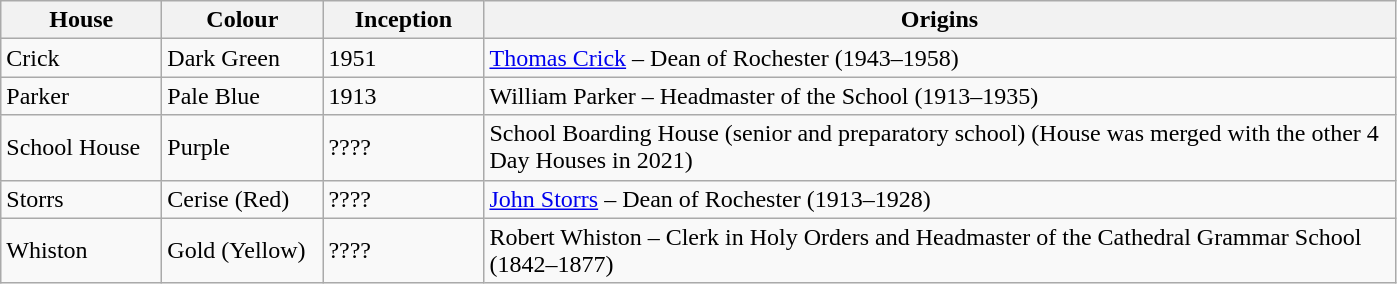<table class="wikitable">
<tr>
<th width="100">House</th>
<th width="100">Colour</th>
<th width="100">Inception</th>
<th width="600">Origins</th>
</tr>
<tr>
<td>Crick</td>
<td>Dark Green</td>
<td>1951</td>
<td><a href='#'>Thomas Crick</a> – Dean of Rochester (1943–1958)</td>
</tr>
<tr>
<td>Parker</td>
<td>Pale Blue</td>
<td>1913</td>
<td>William Parker – Headmaster of the School (1913–1935)</td>
</tr>
<tr>
<td>School House</td>
<td>Purple</td>
<td>????</td>
<td>School Boarding House (senior and preparatory school) (House was merged with the other 4 Day Houses in 2021)</td>
</tr>
<tr>
<td>Storrs</td>
<td>Cerise (Red)</td>
<td>????</td>
<td><a href='#'>John Storrs</a> – Dean of Rochester (1913–1928)</td>
</tr>
<tr>
<td>Whiston</td>
<td>Gold (Yellow)</td>
<td>????</td>
<td>Robert Whiston – Clerk in Holy Orders and Headmaster of the Cathedral Grammar School (1842–1877)</td>
</tr>
</table>
